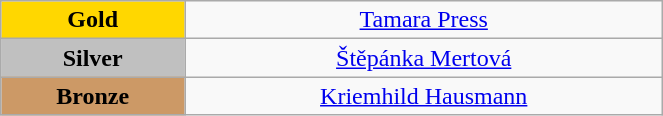<table class="wikitable" style="text-align:center; " width="35%">
<tr>
<td bgcolor="gold"><strong>Gold</strong></td>
<td><a href='#'>Tamara Press</a><br>  <small><em></em></small></td>
</tr>
<tr>
<td bgcolor="silver"><strong>Silver</strong></td>
<td><a href='#'>Štěpánka Mertová</a><br>  <small><em></em></small></td>
</tr>
<tr>
<td bgcolor="CC9966"><strong>Bronze</strong></td>
<td><a href='#'>Kriemhild Hausmann</a><br>  <small><em></em></small></td>
</tr>
</table>
